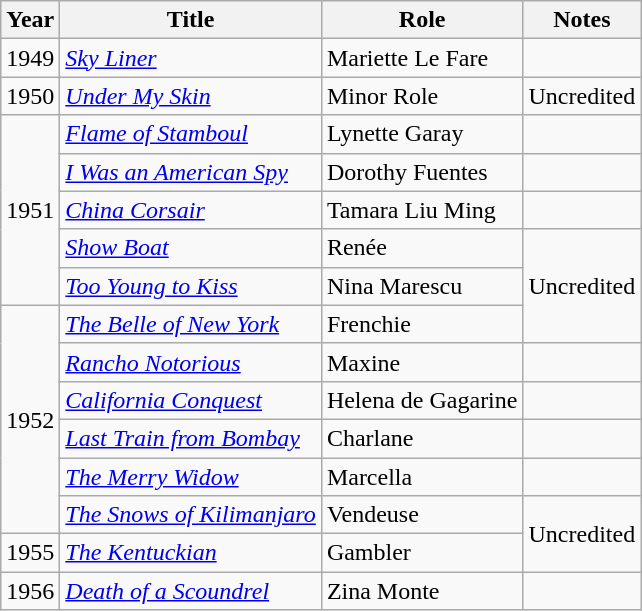<table class="wikitable">
<tr>
<th>Year</th>
<th>Title</th>
<th>Role</th>
<th>Notes</th>
</tr>
<tr>
<td>1949</td>
<td><em><a href='#'>Sky Liner</a></em></td>
<td>Mariette Le Fare</td>
<td></td>
</tr>
<tr>
<td>1950</td>
<td><em><a href='#'>Under My Skin</a></em></td>
<td>Minor Role</td>
<td>Uncredited</td>
</tr>
<tr>
<td rowspan=5>1951</td>
<td><em><a href='#'>Flame of Stamboul</a></em></td>
<td>Lynette Garay</td>
<td></td>
</tr>
<tr>
<td><em><a href='#'>I Was an American Spy</a></em></td>
<td>Dorothy Fuentes</td>
<td></td>
</tr>
<tr>
<td><em><a href='#'>China Corsair</a></em></td>
<td>Tamara Liu Ming</td>
<td></td>
</tr>
<tr>
<td><em><a href='#'>Show Boat</a></em></td>
<td>Renée</td>
<td rowspan="3">Uncredited</td>
</tr>
<tr>
<td><em><a href='#'>Too Young to Kiss</a></em></td>
<td>Nina Marescu</td>
</tr>
<tr>
<td rowspan=6>1952</td>
<td><em><a href='#'>The Belle of New York</a></em></td>
<td>Frenchie</td>
</tr>
<tr>
<td><em><a href='#'>Rancho Notorious</a></em></td>
<td>Maxine</td>
<td></td>
</tr>
<tr>
<td><em><a href='#'>California Conquest</a></em></td>
<td>Helena de Gagarine</td>
<td></td>
</tr>
<tr>
<td><em><a href='#'>Last Train from Bombay</a></em></td>
<td>Charlane</td>
<td></td>
</tr>
<tr>
<td><em><a href='#'>The Merry Widow</a></em></td>
<td>Marcella</td>
<td></td>
</tr>
<tr>
<td><em><a href='#'>The Snows of Kilimanjaro</a></em></td>
<td>Vendeuse</td>
<td rowspan="2">Uncredited</td>
</tr>
<tr>
<td>1955</td>
<td><em><a href='#'>The Kentuckian</a></em></td>
<td>Gambler</td>
</tr>
<tr>
<td>1956</td>
<td><em><a href='#'>Death of a Scoundrel</a></em></td>
<td>Zina Monte</td>
<td></td>
</tr>
</table>
